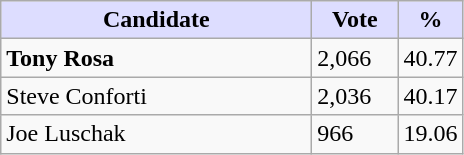<table class="wikitable">
<tr>
<th style="background:#ddf; width:200px;">Candidate</th>
<th style="background:#ddf; width:50px;">Vote</th>
<th style="background:#ddf; width:30px;">%</th>
</tr>
<tr>
<td><strong>Tony Rosa</strong></td>
<td>2,066</td>
<td>40.77</td>
</tr>
<tr>
<td>Steve Conforti</td>
<td>2,036</td>
<td>40.17</td>
</tr>
<tr>
<td>Joe Luschak</td>
<td>966</td>
<td>19.06</td>
</tr>
</table>
